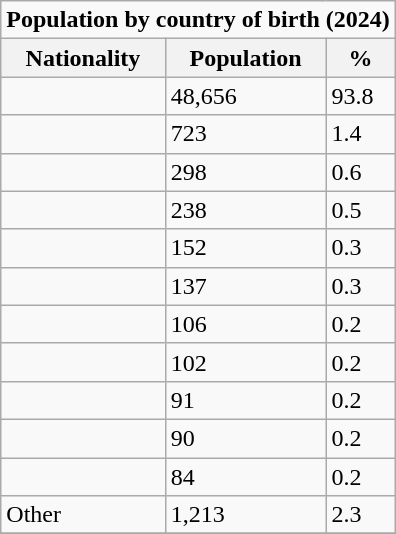<table class="wikitable" style="float:right;">
<tr>
<td colspan="3"><strong>Population by country of birth (2024)</strong></td>
</tr>
<tr \>
<th>Nationality</th>
<th>Population</th>
<th>%</th>
</tr>
<tr>
<td></td>
<td>48,656</td>
<td>93.8</td>
</tr>
<tr>
<td></td>
<td>723</td>
<td>1.4</td>
</tr>
<tr>
<td></td>
<td>298</td>
<td>0.6</td>
</tr>
<tr>
<td></td>
<td>238</td>
<td>0.5</td>
</tr>
<tr>
<td></td>
<td>152</td>
<td>0.3</td>
</tr>
<tr>
<td></td>
<td>137</td>
<td>0.3</td>
</tr>
<tr>
<td></td>
<td>106</td>
<td>0.2</td>
</tr>
<tr>
<td></td>
<td>102</td>
<td>0.2</td>
</tr>
<tr>
<td></td>
<td>91</td>
<td>0.2</td>
</tr>
<tr>
<td></td>
<td>90</td>
<td>0.2</td>
</tr>
<tr>
<td></td>
<td>84</td>
<td>0.2</td>
</tr>
<tr>
<td>Other</td>
<td>1,213</td>
<td>2.3</td>
</tr>
<tr>
</tr>
</table>
